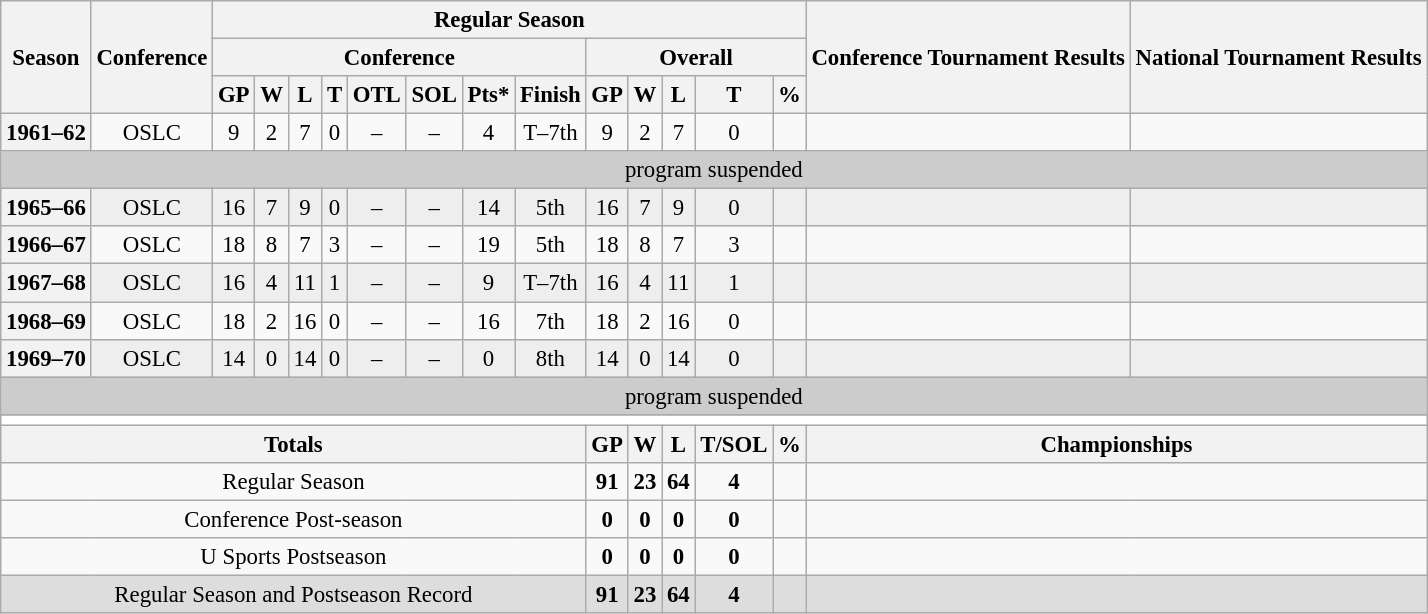<table class="wikitable" style="text-align: center; font-size: 95%">
<tr>
<th rowspan="3">Season</th>
<th rowspan="3">Conference</th>
<th colspan="13">Regular Season</th>
<th rowspan="3">Conference Tournament Results</th>
<th rowspan="3">National Tournament Results</th>
</tr>
<tr>
<th colspan="8">Conference</th>
<th colspan="5">Overall</th>
</tr>
<tr>
<th>GP</th>
<th>W</th>
<th>L</th>
<th>T</th>
<th>OTL</th>
<th>SOL</th>
<th>Pts*</th>
<th>Finish</th>
<th>GP</th>
<th>W</th>
<th>L</th>
<th>T</th>
<th>%</th>
</tr>
<tr>
<th>1961–62</th>
<td>OSLC</td>
<td>9</td>
<td>2</td>
<td>7</td>
<td>0</td>
<td>–</td>
<td>–</td>
<td>4</td>
<td>T–7th</td>
<td>9</td>
<td>2</td>
<td>7</td>
<td>0</td>
<td></td>
<td align="left"></td>
<td align="left"></td>
</tr>
<tr bgcolor=cccccc>
<td colspan=18>program suspended</td>
</tr>
<tr bgcolor=eeeeee>
<th>1965–66</th>
<td>OSLC</td>
<td>16</td>
<td>7</td>
<td>9</td>
<td>0</td>
<td>–</td>
<td>–</td>
<td>14</td>
<td>5th</td>
<td>16</td>
<td>7</td>
<td>9</td>
<td>0</td>
<td></td>
<td align="left"></td>
<td align="left"></td>
</tr>
<tr>
<th>1966–67</th>
<td>OSLC</td>
<td>18</td>
<td>8</td>
<td>7</td>
<td>3</td>
<td>–</td>
<td>–</td>
<td>19</td>
<td>5th</td>
<td>18</td>
<td>8</td>
<td>7</td>
<td>3</td>
<td></td>
<td align="left"></td>
<td align="left"></td>
</tr>
<tr bgcolor=eeeeee>
<th>1967–68</th>
<td>OSLC</td>
<td>16</td>
<td>4</td>
<td>11</td>
<td>1</td>
<td>–</td>
<td>–</td>
<td>9</td>
<td>T–7th</td>
<td>16</td>
<td>4</td>
<td>11</td>
<td>1</td>
<td></td>
<td align="left"></td>
<td align="left"></td>
</tr>
<tr>
<th>1968–69</th>
<td>OSLC</td>
<td>18</td>
<td>2</td>
<td>16</td>
<td>0</td>
<td>–</td>
<td>–</td>
<td>16</td>
<td>7th</td>
<td>18</td>
<td>2</td>
<td>16</td>
<td>0</td>
<td></td>
<td align="left"></td>
<td align="left"></td>
</tr>
<tr bgcolor=eeeeee>
<th>1969–70</th>
<td>OSLC</td>
<td>14</td>
<td>0</td>
<td>14</td>
<td>0</td>
<td>–</td>
<td>–</td>
<td>0</td>
<td>8th</td>
<td>14</td>
<td>0</td>
<td>14</td>
<td>0</td>
<td></td>
<td align="left"></td>
<td align="left"></td>
</tr>
<tr bgcolor=cccccc>
<td colspan=18>program suspended</td>
</tr>
<tr>
</tr>
<tr ->
</tr>
<tr>
<td colspan="17" style="background:#fff;"></td>
</tr>
<tr>
<th colspan="10">Totals</th>
<th>GP</th>
<th>W</th>
<th>L</th>
<th>T/SOL</th>
<th>%</th>
<th colspan="2">Championships</th>
</tr>
<tr>
<td colspan="10">Regular Season</td>
<td><strong>91</strong></td>
<td><strong>23</strong></td>
<td><strong>64</strong></td>
<td><strong>4</strong></td>
<td><strong></strong></td>
<td colspan="2" align="left"></td>
</tr>
<tr>
<td colspan="10">Conference Post-season</td>
<td><strong>0</strong></td>
<td><strong>0</strong></td>
<td><strong>0</strong></td>
<td><strong>0</strong></td>
<td><strong></strong></td>
<td colspan="2" align="left"></td>
</tr>
<tr>
<td colspan="10">U Sports Postseason</td>
<td><strong>0</strong></td>
<td><strong>0</strong></td>
<td><strong>0</strong></td>
<td><strong>0</strong></td>
<td><strong></strong></td>
<td colspan="2" align="left"></td>
</tr>
<tr bgcolor=dddddd>
<td colspan="10">Regular Season and Postseason Record</td>
<td><strong>91</strong></td>
<td><strong>23</strong></td>
<td><strong>64</strong></td>
<td><strong>4</strong></td>
<td><strong></strong></td>
<td colspan="2" align="left"></td>
</tr>
</table>
